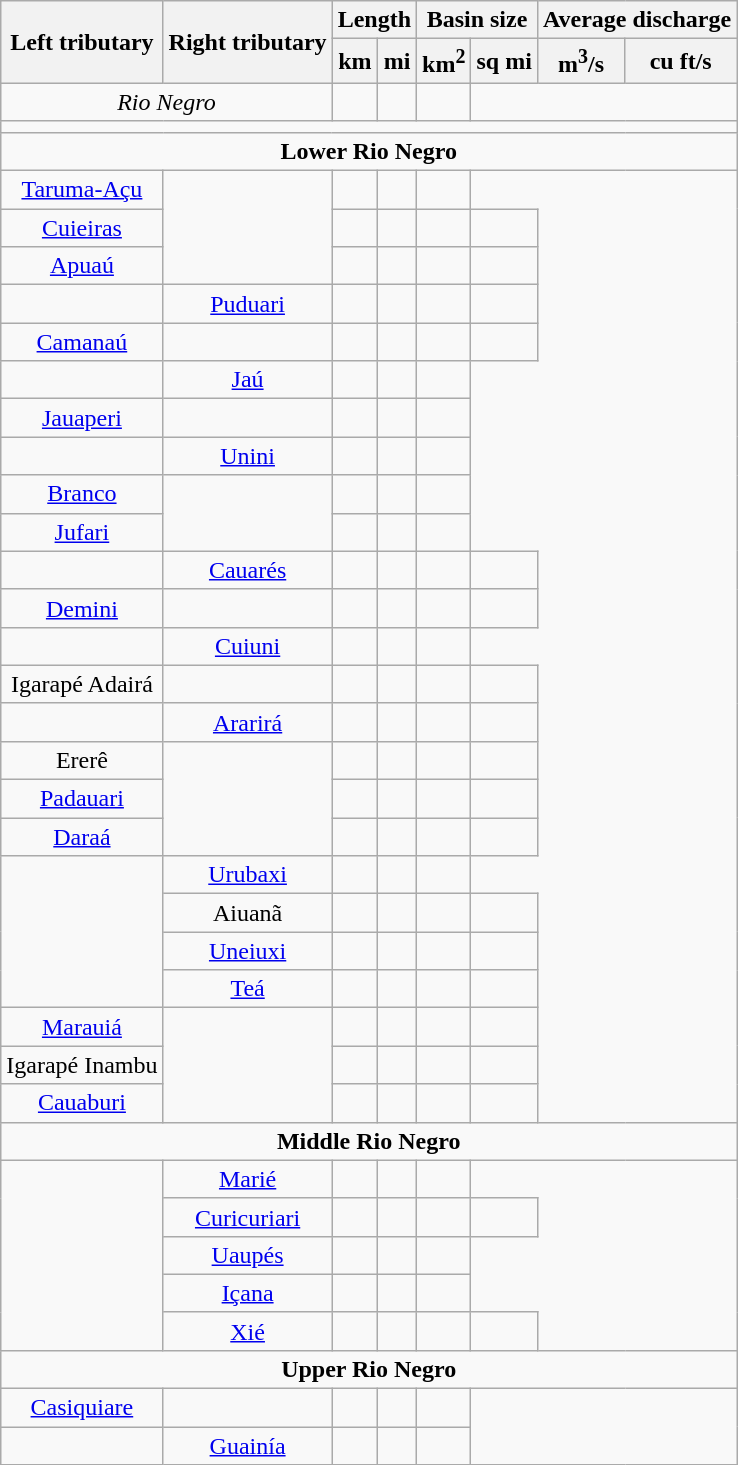<table class="wikitable sortable" style="text-align:center;">
<tr>
<th rowspan=2>Left tributary</th>
<th rowspan=2>Right tributary</th>
<th colspan=2>Length</th>
<th colspan=2>Basin size</th>
<th colspan=2>Average discharge</th>
</tr>
<tr>
<th>km</th>
<th>mi</th>
<th>km<sup>2</sup></th>
<th>sq mi</th>
<th>m<sup>3</sup>/s</th>
<th>cu ft/s</th>
</tr>
<tr>
<td colspan="2"><em>Rio Negro</em></td>
<td></td>
<td></td>
<td></td>
</tr>
<tr>
<td colspan="8"></td>
</tr>
<tr>
<td colspan="8"><strong>Lower Rio Negro</strong></td>
</tr>
<tr>
<td><a href='#'>Taruma-Açu</a></td>
<td rowspan="3"></td>
<td></td>
<td></td>
<td></td>
</tr>
<tr>
<td><a href='#'>Cuieiras</a></td>
<td></td>
<td></td>
<td></td>
<td></td>
</tr>
<tr>
<td><a href='#'>Apuaú</a></td>
<td></td>
<td></td>
<td></td>
<td></td>
</tr>
<tr>
<td></td>
<td><a href='#'>Puduari</a></td>
<td></td>
<td></td>
<td></td>
<td></td>
</tr>
<tr>
<td><a href='#'>Camanaú</a></td>
<td></td>
<td></td>
<td></td>
<td></td>
<td></td>
</tr>
<tr>
<td></td>
<td><a href='#'>Jaú</a></td>
<td></td>
<td></td>
<td></td>
</tr>
<tr>
<td><a href='#'>Jauaperi</a></td>
<td></td>
<td></td>
<td></td>
<td></td>
</tr>
<tr>
<td></td>
<td><a href='#'>Unini</a></td>
<td></td>
<td></td>
<td></td>
</tr>
<tr>
<td><a href='#'>Branco</a></td>
<td rowspan="2"></td>
<td></td>
<td></td>
<td></td>
</tr>
<tr>
<td><a href='#'>Jufari</a></td>
<td></td>
<td></td>
<td></td>
</tr>
<tr>
<td></td>
<td><a href='#'>Cauarés</a></td>
<td></td>
<td></td>
<td></td>
<td></td>
</tr>
<tr>
<td><a href='#'>Demini</a></td>
<td></td>
<td></td>
<td></td>
<td></td>
<td></td>
</tr>
<tr>
<td></td>
<td><a href='#'>Cuiuni</a></td>
<td></td>
<td></td>
<td></td>
</tr>
<tr>
<td>Igarapé Adairá</td>
<td></td>
<td></td>
<td></td>
<td></td>
<td></td>
</tr>
<tr>
<td></td>
<td><a href='#'>Ararirá</a></td>
<td></td>
<td></td>
<td></td>
<td></td>
</tr>
<tr>
<td>Ererê</td>
<td rowspan="3"></td>
<td></td>
<td></td>
<td></td>
<td></td>
</tr>
<tr>
<td><a href='#'>Padauari</a></td>
<td></td>
<td></td>
<td></td>
<td></td>
</tr>
<tr>
<td><a href='#'>Daraá</a></td>
<td></td>
<td></td>
<td></td>
<td></td>
</tr>
<tr>
<td rowspan="4"></td>
<td><a href='#'>Urubaxi</a></td>
<td></td>
<td></td>
<td></td>
</tr>
<tr>
<td>Aiuanã</td>
<td></td>
<td></td>
<td></td>
<td></td>
</tr>
<tr>
<td><a href='#'>Uneiuxi</a></td>
<td></td>
<td></td>
<td></td>
<td></td>
</tr>
<tr>
<td><a href='#'>Teá</a></td>
<td></td>
<td></td>
<td></td>
<td></td>
</tr>
<tr>
<td><a href='#'>Marauiá</a></td>
<td rowspan="3"></td>
<td></td>
<td></td>
<td></td>
<td></td>
</tr>
<tr>
<td>Igarapé Inambu</td>
<td></td>
<td></td>
<td></td>
<td></td>
</tr>
<tr>
<td><a href='#'>Cauaburi</a></td>
<td></td>
<td></td>
<td></td>
<td></td>
</tr>
<tr>
<td colspan="8"><strong>Middle Rio Negro</strong></td>
</tr>
<tr>
<td rowspan="5"></td>
<td><a href='#'>Marié</a></td>
<td></td>
<td></td>
<td></td>
</tr>
<tr>
<td><a href='#'>Curicuriari</a></td>
<td></td>
<td></td>
<td></td>
<td></td>
</tr>
<tr>
<td><a href='#'>Uaupés</a></td>
<td></td>
<td></td>
<td></td>
</tr>
<tr>
<td><a href='#'>Içana</a></td>
<td></td>
<td></td>
<td></td>
</tr>
<tr>
<td><a href='#'>Xié</a></td>
<td></td>
<td></td>
<td></td>
<td></td>
</tr>
<tr>
<td colspan="8"><strong>Upper Rio Negro</strong></td>
</tr>
<tr>
<td><a href='#'>Casiquiare</a></td>
<td></td>
<td></td>
<td></td>
<td></td>
</tr>
<tr>
<td></td>
<td><a href='#'>Guainía</a></td>
<td></td>
<td></td>
<td></td>
</tr>
</table>
